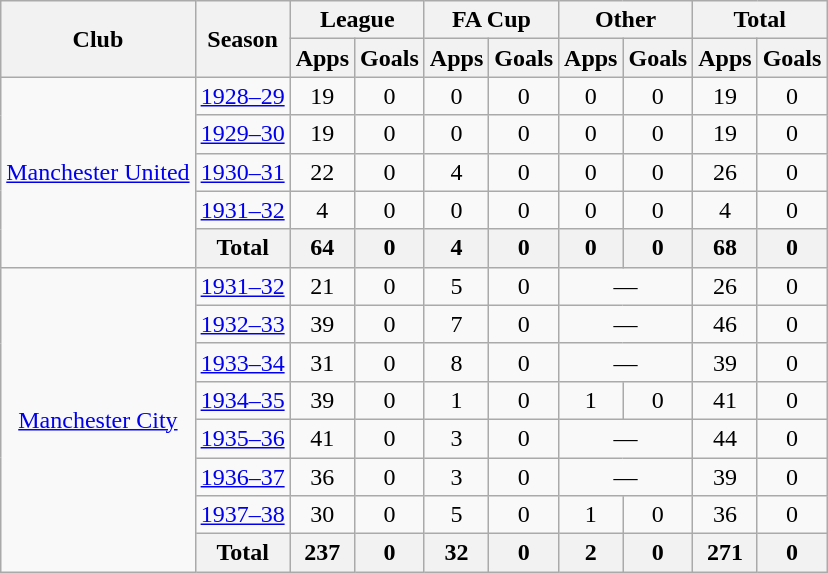<table class="wikitable" style="text-align:center">
<tr>
<th rowspan="2">Club</th>
<th rowspan="2">Season</th>
<th colspan="2">League</th>
<th colspan="2">FA Cup</th>
<th colspan="2">Other</th>
<th colspan="2">Total</th>
</tr>
<tr>
<th>Apps</th>
<th>Goals</th>
<th>Apps</th>
<th>Goals</th>
<th>Apps</th>
<th>Goals</th>
<th>Apps</th>
<th>Goals</th>
</tr>
<tr>
<td rowspan="5"><a href='#'>Manchester United</a></td>
<td><a href='#'>1928–29</a></td>
<td>19</td>
<td>0</td>
<td>0</td>
<td>0</td>
<td>0</td>
<td>0</td>
<td>19</td>
<td>0</td>
</tr>
<tr>
<td><a href='#'>1929–30</a></td>
<td>19</td>
<td>0</td>
<td>0</td>
<td>0</td>
<td>0</td>
<td>0</td>
<td>19</td>
<td>0</td>
</tr>
<tr>
<td><a href='#'>1930–31</a></td>
<td>22</td>
<td>0</td>
<td>4</td>
<td>0</td>
<td>0</td>
<td>0</td>
<td>26</td>
<td>0</td>
</tr>
<tr>
<td><a href='#'>1931–32</a></td>
<td>4</td>
<td>0</td>
<td>0</td>
<td>0</td>
<td>0</td>
<td>0</td>
<td>4</td>
<td>0</td>
</tr>
<tr>
<th>Total</th>
<th>64</th>
<th>0</th>
<th>4</th>
<th>0</th>
<th>0</th>
<th>0</th>
<th>68</th>
<th>0</th>
</tr>
<tr>
<td rowspan="8"><a href='#'>Manchester City</a></td>
<td><a href='#'>1931–32</a></td>
<td>21</td>
<td>0</td>
<td>5</td>
<td>0</td>
<td colspan="2">—</td>
<td>26</td>
<td>0</td>
</tr>
<tr>
<td><a href='#'>1932–33</a></td>
<td>39</td>
<td>0</td>
<td>7</td>
<td>0</td>
<td colspan="2">—</td>
<td>46</td>
<td>0</td>
</tr>
<tr>
<td><a href='#'>1933–34</a></td>
<td>31</td>
<td>0</td>
<td>8</td>
<td>0</td>
<td colspan="2">—</td>
<td>39</td>
<td>0</td>
</tr>
<tr>
<td><a href='#'>1934–35</a></td>
<td>39</td>
<td>0</td>
<td>1</td>
<td>0</td>
<td>1</td>
<td>0</td>
<td>41</td>
<td>0</td>
</tr>
<tr>
<td><a href='#'>1935–36</a></td>
<td>41</td>
<td>0</td>
<td>3</td>
<td>0</td>
<td colspan="2">—</td>
<td>44</td>
<td>0</td>
</tr>
<tr>
<td><a href='#'>1936–37</a></td>
<td>36</td>
<td>0</td>
<td>3</td>
<td>0</td>
<td colspan="2">—</td>
<td>39</td>
<td>0</td>
</tr>
<tr>
<td><a href='#'>1937–38</a></td>
<td>30</td>
<td>0</td>
<td>5</td>
<td>0</td>
<td>1</td>
<td>0</td>
<td>36</td>
<td>0</td>
</tr>
<tr>
<th>Total</th>
<th>237</th>
<th>0</th>
<th>32</th>
<th>0</th>
<th>2</th>
<th>0</th>
<th>271</th>
<th>0</th>
</tr>
</table>
